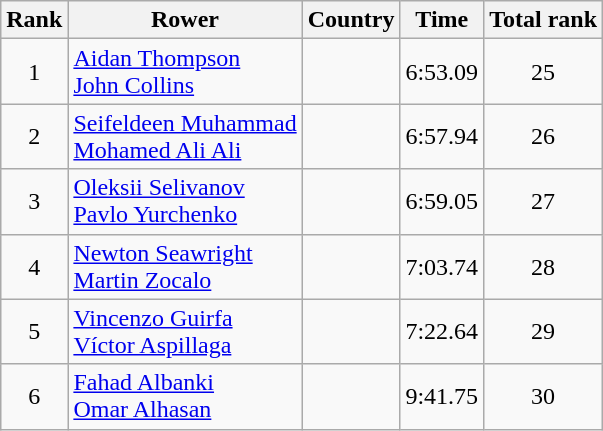<table class="wikitable" style="text-align:center">
<tr>
<th>Rank</th>
<th>Rower</th>
<th>Country</th>
<th>Time</th>
<th>Total rank</th>
</tr>
<tr>
<td>1</td>
<td align="left"><a href='#'>Aidan Thompson</a><br><a href='#'>John Collins</a></td>
<td align="left"></td>
<td>6:53.09</td>
<td>25</td>
</tr>
<tr>
<td>2</td>
<td align="left"><a href='#'>Seifeldeen Muhammad</a><br><a href='#'>Mohamed Ali Ali</a></td>
<td align="left"></td>
<td>6:57.94</td>
<td>26</td>
</tr>
<tr>
<td>3</td>
<td align="left"><a href='#'>Oleksii Selivanov</a><br><a href='#'>Pavlo Yurchenko</a></td>
<td align="left"></td>
<td>6:59.05</td>
<td>27</td>
</tr>
<tr>
<td>4</td>
<td align="left"><a href='#'>Newton Seawright</a><br><a href='#'>Martin Zocalo</a></td>
<td align="left"></td>
<td>7:03.74</td>
<td>28</td>
</tr>
<tr>
<td>5</td>
<td align="left"><a href='#'>Vincenzo Guirfa</a><br><a href='#'>Víctor Aspillaga</a></td>
<td align="left"></td>
<td>7:22.64</td>
<td>29</td>
</tr>
<tr>
<td>6</td>
<td align="left"><a href='#'>Fahad Albanki</a><br><a href='#'>Omar Alhasan</a></td>
<td align="left"></td>
<td>9:41.75</td>
<td>30</td>
</tr>
</table>
